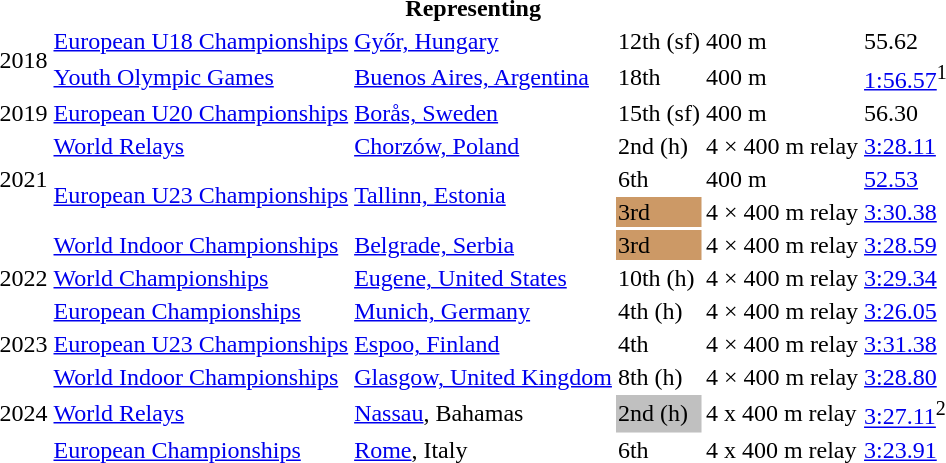<table>
<tr>
<th colspan="6">Representing </th>
</tr>
<tr>
<td rowspan=2>2018</td>
<td><a href='#'>European U18 Championships</a></td>
<td><a href='#'>Győr, Hungary</a></td>
<td>12th (sf)</td>
<td>400 m</td>
<td>55.62</td>
</tr>
<tr>
<td><a href='#'>Youth Olympic Games</a></td>
<td><a href='#'>Buenos Aires, Argentina</a></td>
<td>18th</td>
<td>400 m</td>
<td><a href='#'>1:56.57</a><sup>1</sup></td>
</tr>
<tr>
<td>2019</td>
<td><a href='#'>European U20 Championships</a></td>
<td><a href='#'>Borås, Sweden</a></td>
<td>15th (sf)</td>
<td>400 m</td>
<td>56.30</td>
</tr>
<tr>
<td rowspan=3>2021</td>
<td><a href='#'>World Relays</a></td>
<td><a href='#'>Chorzów, Poland</a></td>
<td>2nd (h)</td>
<td>4 × 400 m relay</td>
<td><a href='#'>3:28.11</a></td>
</tr>
<tr>
<td rowspan=2><a href='#'>European U23 Championships</a></td>
<td rowspan=2><a href='#'>Tallinn, Estonia</a></td>
<td>6th</td>
<td>400 m</td>
<td><a href='#'>52.53</a></td>
</tr>
<tr>
<td bgcolor=cc9966>3rd</td>
<td>4 × 400 m relay</td>
<td><a href='#'>3:30.38</a></td>
</tr>
<tr>
<td rowspan=3>2022</td>
<td><a href='#'>World Indoor Championships</a></td>
<td><a href='#'>Belgrade, Serbia</a></td>
<td bgcolor=cc9966>3rd</td>
<td>4 × 400 m relay</td>
<td><a href='#'>3:28.59</a></td>
</tr>
<tr>
<td><a href='#'>World Championships</a></td>
<td><a href='#'>Eugene, United States</a></td>
<td>10th (h)</td>
<td>4 × 400 m relay</td>
<td><a href='#'>3:29.34</a></td>
</tr>
<tr>
<td><a href='#'>European Championships</a></td>
<td><a href='#'>Munich, Germany</a></td>
<td>4th (h)</td>
<td>4 × 400 m relay</td>
<td><a href='#'>3:26.05</a></td>
</tr>
<tr>
<td>2023</td>
<td><a href='#'>European U23 Championships</a></td>
<td><a href='#'>Espoo, Finland</a></td>
<td>4th</td>
<td>4 × 400 m relay</td>
<td><a href='#'>3:31.38</a></td>
</tr>
<tr>
<td rowspan=3>2024</td>
<td><a href='#'>World Indoor Championships</a></td>
<td><a href='#'>Glasgow, United Kingdom</a></td>
<td>8th (h)</td>
<td>4 × 400 m relay</td>
<td><a href='#'>3:28.80</a></td>
</tr>
<tr>
<td><a href='#'>World Relays</a></td>
<td><a href='#'>Nassau</a>, Bahamas</td>
<td bgcolor=silver>2nd (h)</td>
<td>4 x 400 m relay</td>
<td><a href='#'>3:27.11</a><sup>2</sup></td>
</tr>
<tr>
<td><a href='#'>European Championships</a></td>
<td><a href='#'>Rome</a>, Italy</td>
<td>6th</td>
<td>4 x 400 m relay</td>
<td><a href='#'>3:23.91</a></td>
</tr>
</table>
